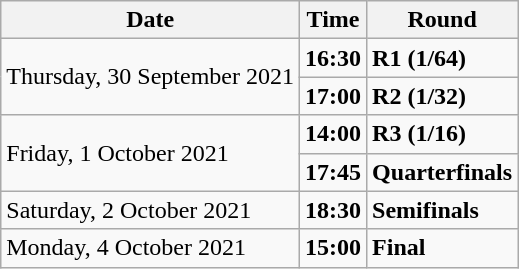<table class="wikitable">
<tr>
<th>Date</th>
<th>Time</th>
<th>Round</th>
</tr>
<tr>
<td rowspan=2>Thursday, 30 September 2021</td>
<td><strong>16:30</strong></td>
<td><strong>R1 (1/64)</strong></td>
</tr>
<tr>
<td><strong>17:00</strong></td>
<td><strong>R2 (1/32)</strong></td>
</tr>
<tr>
<td rowspan=2>Friday, 1 October 2021</td>
<td><strong>14:00</strong></td>
<td><strong>R3 (1/16)</strong></td>
</tr>
<tr>
<td><strong>17:45</strong></td>
<td><strong>Quarterfinals</strong></td>
</tr>
<tr>
<td>Saturday, 2 October 2021</td>
<td><strong>18:30</strong></td>
<td><strong>Semifinals</strong></td>
</tr>
<tr>
<td>Monday, 4 October 2021</td>
<td><strong>15:00</strong></td>
<td><strong>Final</strong></td>
</tr>
</table>
